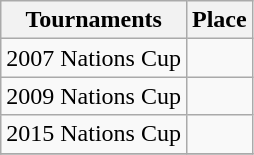<table class="wikitable collapsible">
<tr>
<th>Tournaments</th>
<th>Place</th>
</tr>
<tr>
<td>2007 Nations Cup</td>
<td></td>
</tr>
<tr>
<td>2009 Nations Cup</td>
<td></td>
</tr>
<tr>
<td>2015 Nations Cup</td>
<td></td>
</tr>
<tr>
</tr>
</table>
